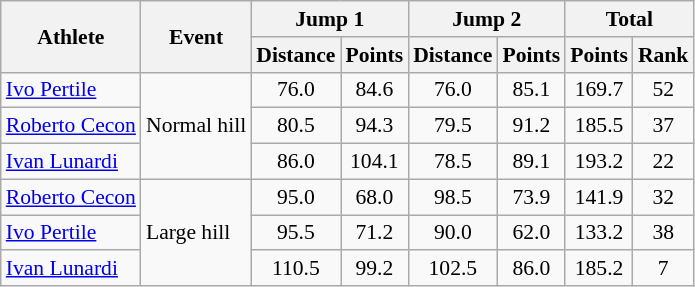<table class="wikitable" style="font-size:90%">
<tr>
<th rowspan="2">Athlete</th>
<th rowspan="2">Event</th>
<th colspan="2">Jump 1</th>
<th colspan="2">Jump 2</th>
<th colspan="2">Total</th>
</tr>
<tr>
<th>Distance</th>
<th>Points</th>
<th>Distance</th>
<th>Points</th>
<th>Points</th>
<th>Rank</th>
</tr>
<tr>
<td><a href='#'>Ivo Pertile</a></td>
<td rowspan="3">Normal hill</td>
<td align="center">76.0</td>
<td align="center">84.6</td>
<td align="center">76.0</td>
<td align="center">85.1</td>
<td align="center">169.7</td>
<td align="center">52</td>
</tr>
<tr>
<td><a href='#'>Roberto Cecon</a></td>
<td align="center">80.5</td>
<td align="center">94.3</td>
<td align="center">79.5</td>
<td align="center">91.2</td>
<td align="center">185.5</td>
<td align="center">37</td>
</tr>
<tr>
<td><a href='#'>Ivan Lunardi</a></td>
<td align="center">86.0</td>
<td align="center">104.1</td>
<td align="center">78.5</td>
<td align="center">89.1</td>
<td align="center">193.2</td>
<td align="center">22</td>
</tr>
<tr>
<td><a href='#'>Roberto Cecon</a></td>
<td rowspan="3">Large hill</td>
<td align="center">95.0</td>
<td align="center">68.0</td>
<td align="center">98.5</td>
<td align="center">73.9</td>
<td align="center">141.9</td>
<td align="center">32</td>
</tr>
<tr>
<td><a href='#'>Ivo Pertile</a></td>
<td align="center">95.5</td>
<td align="center">71.2</td>
<td align="center">90.0</td>
<td align="center">62.0</td>
<td align="center">133.2</td>
<td align="center">38</td>
</tr>
<tr>
<td><a href='#'>Ivan Lunardi</a></td>
<td align="center">110.5</td>
<td align="center">99.2</td>
<td align="center">102.5</td>
<td align="center">86.0</td>
<td align="center">185.2</td>
<td align="center">7</td>
</tr>
</table>
